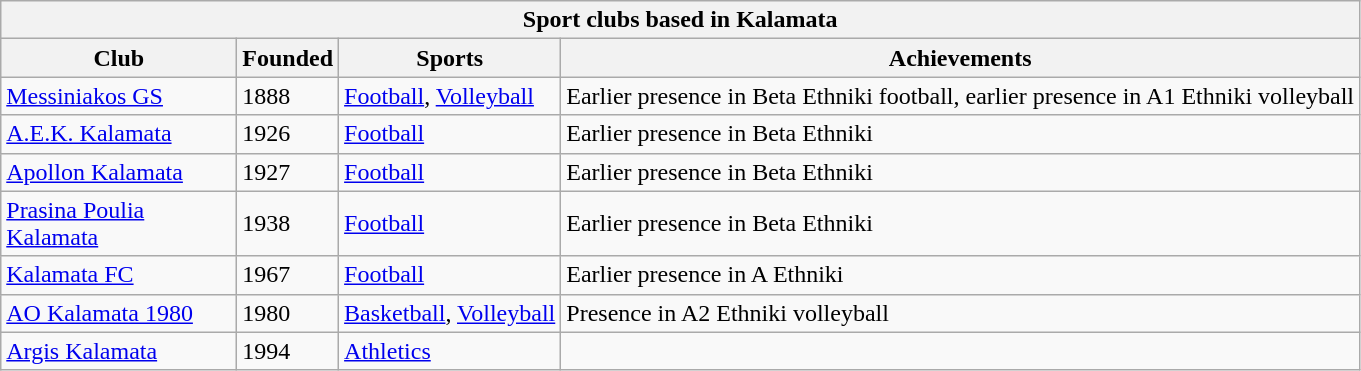<table class="wikitable">
<tr>
<th colspan="4">Sport clubs based in Kalamata</th>
</tr>
<tr>
<th width="150">Club</th>
<th>Founded</th>
<th>Sports</th>
<th>Achievements</th>
</tr>
<tr>
<td><a href='#'>Messiniakos GS</a></td>
<td>1888</td>
<td><a href='#'>Football</a>, <a href='#'>Volleyball</a></td>
<td>Earlier presence in Beta Ethniki football, earlier presence in A1 Ethniki volleyball</td>
</tr>
<tr>
<td><a href='#'>A.E.K. Kalamata</a></td>
<td>1926</td>
<td><a href='#'>Football</a></td>
<td>Earlier presence in Beta Ethniki</td>
</tr>
<tr>
<td><a href='#'>Apollon Kalamata</a></td>
<td>1927</td>
<td><a href='#'>Football</a></td>
<td>Earlier presence in Beta Ethniki</td>
</tr>
<tr>
<td><a href='#'>Prasina Poulia Kalamata</a></td>
<td>1938</td>
<td><a href='#'>Football</a></td>
<td>Earlier presence in Beta Ethniki</td>
</tr>
<tr>
<td><a href='#'>Kalamata FC</a></td>
<td>1967</td>
<td><a href='#'>Football</a></td>
<td>Earlier presence in A Ethniki</td>
</tr>
<tr>
<td><a href='#'>AO Kalamata 1980</a></td>
<td>1980</td>
<td><a href='#'>Basketball</a>, <a href='#'>Volleyball</a></td>
<td>Presence in A2 Ethniki volleyball</td>
</tr>
<tr>
<td><a href='#'>Argis Kalamata</a></td>
<td>1994</td>
<td><a href='#'>Athletics</a></td>
<td></td>
</tr>
</table>
